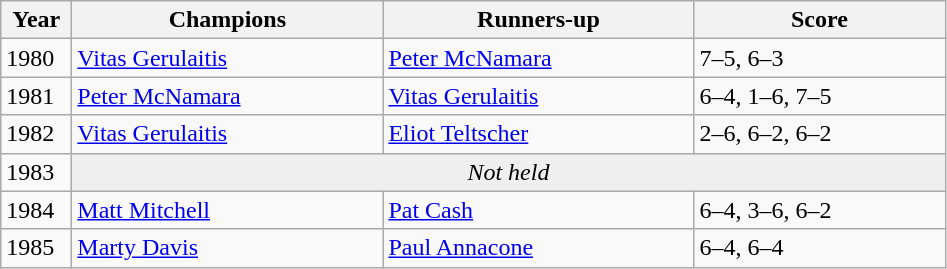<table class="wikitable">
<tr>
<th style="width:40px">Year</th>
<th style="width:200px">Champions</th>
<th style="width:200px">Runners-up</th>
<th style="width:160px">Score</th>
</tr>
<tr>
<td>1980</td>
<td> <a href='#'>Vitas Gerulaitis</a></td>
<td> <a href='#'>Peter McNamara</a></td>
<td>7–5, 6–3</td>
</tr>
<tr>
<td>1981</td>
<td>  <a href='#'>Peter McNamara</a></td>
<td>  <a href='#'>Vitas Gerulaitis</a></td>
<td>6–4, 1–6, 7–5</td>
</tr>
<tr>
<td>1982</td>
<td> <a href='#'>Vitas Gerulaitis</a></td>
<td>  <a href='#'>Eliot Teltscher</a></td>
<td>2–6, 6–2, 6–2</td>
</tr>
<tr>
<td>1983</td>
<td colspan=3 align=center style="background:#efefef"><em>Not held</em></td>
</tr>
<tr>
<td>1984</td>
<td> <a href='#'>Matt Mitchell</a></td>
<td>  <a href='#'>Pat Cash</a></td>
<td>6–4, 3–6, 6–2</td>
</tr>
<tr>
<td>1985</td>
<td> <a href='#'>Marty Davis</a></td>
<td>  <a href='#'>Paul Annacone</a></td>
<td>6–4, 6–4</td>
</tr>
</table>
